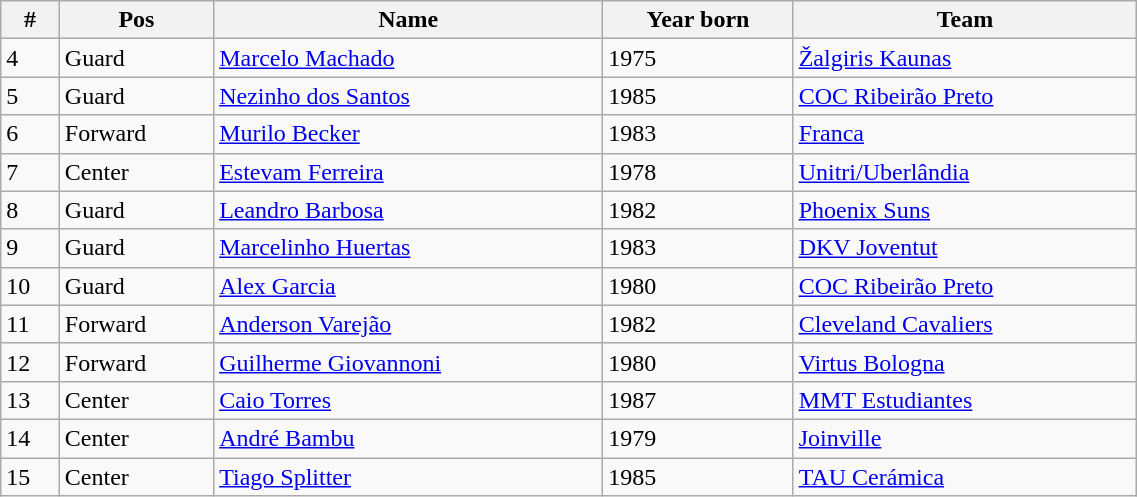<table class="wikitable" width=60%>
<tr>
<th>#</th>
<th>Pos</th>
<th>Name</th>
<th>Year born</th>
<th>Team</th>
</tr>
<tr>
<td>4</td>
<td>Guard</td>
<td><a href='#'>Marcelo Machado</a></td>
<td>1975</td>
<td> <a href='#'>Žalgiris Kaunas</a></td>
</tr>
<tr>
<td>5</td>
<td>Guard</td>
<td><a href='#'>Nezinho dos Santos</a></td>
<td>1985</td>
<td> <a href='#'>COC Ribeirão Preto</a></td>
</tr>
<tr>
<td>6</td>
<td>Forward</td>
<td><a href='#'>Murilo Becker</a></td>
<td>1983</td>
<td> <a href='#'>Franca</a></td>
</tr>
<tr>
<td>7</td>
<td>Center</td>
<td><a href='#'>Estevam Ferreira</a></td>
<td>1978</td>
<td> <a href='#'>Unitri/Uberlândia</a></td>
</tr>
<tr>
<td>8</td>
<td>Guard</td>
<td><a href='#'>Leandro Barbosa</a></td>
<td>1982</td>
<td> <a href='#'>Phoenix Suns</a></td>
</tr>
<tr>
<td>9</td>
<td>Guard</td>
<td><a href='#'>Marcelinho Huertas</a></td>
<td>1983</td>
<td> <a href='#'>DKV Joventut</a></td>
</tr>
<tr>
<td>10</td>
<td>Guard</td>
<td><a href='#'>Alex Garcia</a></td>
<td>1980</td>
<td> <a href='#'>COC Ribeirão Preto</a></td>
</tr>
<tr>
<td>11</td>
<td>Forward</td>
<td><a href='#'>Anderson Varejão</a></td>
<td>1982</td>
<td> <a href='#'>Cleveland Cavaliers</a></td>
</tr>
<tr>
<td>12</td>
<td>Forward</td>
<td><a href='#'>Guilherme Giovannoni</a></td>
<td>1980</td>
<td> <a href='#'>Virtus Bologna</a></td>
</tr>
<tr>
<td>13</td>
<td>Center</td>
<td><a href='#'>Caio Torres</a></td>
<td>1987</td>
<td> <a href='#'>MMT Estudiantes</a></td>
</tr>
<tr>
<td>14</td>
<td>Center</td>
<td><a href='#'>André Bambu</a></td>
<td>1979</td>
<td> <a href='#'>Joinville</a></td>
</tr>
<tr>
<td>15</td>
<td>Center</td>
<td><a href='#'>Tiago Splitter</a></td>
<td>1985</td>
<td> <a href='#'>TAU Cerámica</a></td>
</tr>
</table>
